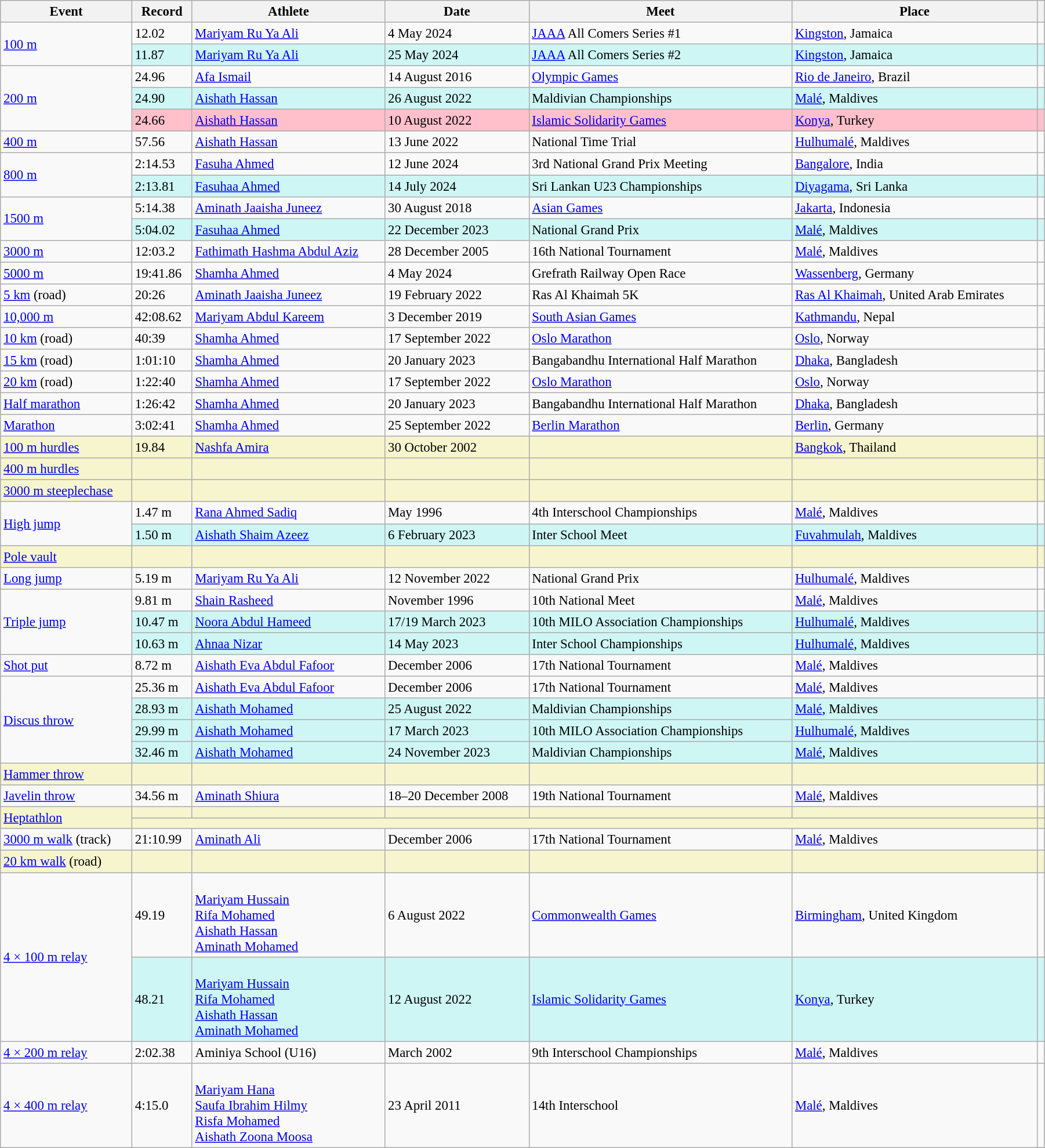<table class="wikitable" style="font-size:95%; width: 95%;">
<tr>
<th>Event</th>
<th>Record</th>
<th>Athlete</th>
<th>Date</th>
<th>Meet</th>
<th>Place</th>
<th></th>
</tr>
<tr>
<td rowspan=2><a href='#'>100 m</a></td>
<td>12.02 </td>
<td><a href='#'>Mariyam Ru Ya Ali</a></td>
<td>4 May 2024</td>
<td><a href='#'>JAAA</a> All Comers Series #1</td>
<td><a href='#'>Kingston</a>, Jamaica</td>
<td></td>
</tr>
<tr bgcolor=#CEF6F5>
<td>11.87 </td>
<td><a href='#'>Mariyam Ru Ya Ali</a></td>
<td>25 May 2024</td>
<td><a href='#'>JAAA</a> All Comers Series #2</td>
<td><a href='#'>Kingston</a>, Jamaica</td>
<td></td>
</tr>
<tr>
<td rowspan=3><a href='#'>200 m</a></td>
<td>24.96 </td>
<td><a href='#'>Afa Ismail</a></td>
<td>14 August 2016</td>
<td><a href='#'>Olympic Games</a></td>
<td><a href='#'>Rio de Janeiro</a>, Brazil</td>
<td></td>
</tr>
<tr bgcolor="#CEF6F5">
<td>24.90 </td>
<td><a href='#'>Aishath Hassan</a></td>
<td>26 August 2022</td>
<td>Maldivian Championships</td>
<td><a href='#'>Malé</a>, Maldives</td>
<td></td>
</tr>
<tr style="background:pink">
<td>24.66 </td>
<td><a href='#'>Aishath Hassan</a></td>
<td>10 August 2022</td>
<td><a href='#'>Islamic Solidarity Games</a></td>
<td><a href='#'>Konya</a>, Turkey</td>
<td></td>
</tr>
<tr>
<td><a href='#'>400 m</a></td>
<td>57.56</td>
<td><a href='#'>Aishath Hassan</a></td>
<td>13 June 2022</td>
<td>National Time Trial</td>
<td><a href='#'>Hulhumalé</a>, Maldives</td>
<td></td>
</tr>
<tr>
<td rowspan=2><a href='#'>800 m</a></td>
<td>2:14.53</td>
<td><a href='#'>Fasuha Ahmed</a></td>
<td>12 June 2024</td>
<td>3rd National Grand Prix Meeting</td>
<td><a href='#'>Bangalore</a>, India</td>
<td></td>
</tr>
<tr bgcolor=#CEF6F5>
<td>2:13.81</td>
<td><a href='#'>Fasuhaa Ahmed</a></td>
<td>14 July 2024</td>
<td>Sri Lankan U23 Championships</td>
<td><a href='#'>Diyagama</a>, Sri Lanka</td>
<td></td>
</tr>
<tr>
<td rowspan=2><a href='#'>1500 m</a></td>
<td>5:14.38</td>
<td><a href='#'>Aminath Jaaisha Juneez</a></td>
<td>30 August 2018</td>
<td><a href='#'>Asian Games</a></td>
<td><a href='#'>Jakarta</a>, Indonesia</td>
<td></td>
</tr>
<tr bgcolor=#CEF6F5>
<td>5:04.02</td>
<td><a href='#'>Fasuhaa Ahmed</a></td>
<td>22 December 2023</td>
<td>National Grand Prix</td>
<td><a href='#'>Malé</a>, Maldives</td>
<td></td>
</tr>
<tr>
<td><a href='#'>3000 m</a></td>
<td>12:03.2</td>
<td><a href='#'>Fathimath Hashma Abdul Aziz</a></td>
<td>28 December 2005</td>
<td>16th National Tournament</td>
<td><a href='#'>Malé</a>, Maldives</td>
<td></td>
</tr>
<tr>
<td><a href='#'>5000 m</a></td>
<td>19:41.86</td>
<td><a href='#'>Shamha Ahmed</a></td>
<td>4 May 2024</td>
<td>Grefrath Railway Open Race</td>
<td><a href='#'>Wassenberg</a>, Germany</td>
<td></td>
</tr>
<tr>
<td><a href='#'>5 km</a> (road)</td>
<td>20:26</td>
<td><a href='#'>Aminath Jaaisha Juneez</a></td>
<td>19 February 2022</td>
<td>Ras Al Khaimah 5K</td>
<td><a href='#'>Ras Al Khaimah</a>, United Arab Emirates</td>
<td></td>
</tr>
<tr>
<td><a href='#'>10,000 m</a></td>
<td>42:08.62</td>
<td><a href='#'>Mariyam Abdul Kareem</a></td>
<td>3 December 2019</td>
<td><a href='#'>South Asian Games</a></td>
<td><a href='#'>Kathmandu</a>, Nepal</td>
<td></td>
</tr>
<tr>
<td><a href='#'>10 km</a> (road)</td>
<td>40:39</td>
<td><a href='#'>Shamha Ahmed</a></td>
<td>17 September 2022</td>
<td><a href='#'>Oslo Marathon</a></td>
<td><a href='#'>Oslo</a>, Norway</td>
<td></td>
</tr>
<tr>
<td><a href='#'>15 km</a> (road)</td>
<td>1:01:10</td>
<td><a href='#'>Shamha Ahmed</a></td>
<td>20 January 2023</td>
<td>Bangabandhu International Half Marathon</td>
<td><a href='#'>Dhaka</a>, Bangladesh</td>
<td></td>
</tr>
<tr>
<td><a href='#'>20 km</a> (road)</td>
<td>1:22:40</td>
<td><a href='#'>Shamha Ahmed</a></td>
<td>17 September 2022</td>
<td><a href='#'>Oslo Marathon</a></td>
<td><a href='#'>Oslo</a>, Norway</td>
<td></td>
</tr>
<tr>
<td><a href='#'>Half marathon</a></td>
<td>1:26:42</td>
<td><a href='#'>Shamha Ahmed</a></td>
<td>20 January 2023</td>
<td>Bangabandhu International Half Marathon</td>
<td><a href='#'>Dhaka</a>, Bangladesh</td>
<td></td>
</tr>
<tr>
<td><a href='#'>Marathon</a></td>
<td>3:02:41</td>
<td><a href='#'>Shamha Ahmed</a></td>
<td>25 September 2022</td>
<td><a href='#'>Berlin Marathon</a></td>
<td><a href='#'>Berlin</a>, Germany</td>
<td></td>
</tr>
<tr style="background:#f6F5CE;">
<td><a href='#'>100 m hurdles</a></td>
<td>19.84</td>
<td><a href='#'>Nashfa Amira</a></td>
<td>30 October 2002</td>
<td></td>
<td><a href='#'>Bangkok</a>, Thailand</td>
<td></td>
</tr>
<tr style="background:#f6F5CE;">
<td><a href='#'>400 m hurdles</a></td>
<td></td>
<td></td>
<td></td>
<td></td>
<td></td>
<td></td>
</tr>
<tr style="background:#f6F5CE;">
<td><a href='#'>3000 m steeplechase</a></td>
<td></td>
<td></td>
<td></td>
<td></td>
<td></td>
<td></td>
</tr>
<tr>
<td rowspan=2><a href='#'>High jump</a></td>
<td>1.47 m</td>
<td><a href='#'>Rana Ahmed Sadiq</a></td>
<td>May 1996</td>
<td>4th Interschool Championships</td>
<td><a href='#'>Malé</a>, Maldives</td>
<td></td>
</tr>
<tr bgcolor=#CEF6F5>
<td>1.50 m</td>
<td><a href='#'>Aishath Shaim Azeez</a></td>
<td>6 February 2023</td>
<td>Inter School Meet</td>
<td><a href='#'>Fuvahmulah</a>, Maldives</td>
<td></td>
</tr>
<tr style="background:#f6F5CE;">
<td><a href='#'>Pole vault</a></td>
<td></td>
<td></td>
<td></td>
<td></td>
<td></td>
<td></td>
</tr>
<tr>
<td><a href='#'>Long jump</a></td>
<td>5.19 m </td>
<td><a href='#'>Mariyam Ru Ya Ali</a></td>
<td>12 November 2022</td>
<td>National Grand Prix</td>
<td><a href='#'>Hulhumalé</a>, Maldives</td>
<td></td>
</tr>
<tr>
<td rowspan=3><a href='#'>Triple jump</a></td>
<td>9.81 m </td>
<td><a href='#'>Shain Rasheed</a></td>
<td>November 1996</td>
<td>10th National Meet</td>
<td><a href='#'>Malé</a>, Maldives</td>
<td></td>
</tr>
<tr bgcolor="#CEF6F5">
<td>10.47 m </td>
<td><a href='#'>Noora Abdul Hameed</a></td>
<td>17/19 March 2023</td>
<td>10th MILO Association Championships</td>
<td><a href='#'>Hulhumalé</a>, Maldives</td>
<td></td>
</tr>
<tr bgcolor="#CEF6F5">
<td>10.63 m </td>
<td><a href='#'>Ahnaa Nizar</a></td>
<td>14 May 2023</td>
<td>Inter School Championships</td>
<td><a href='#'>Hulhumalé</a>, Maldives</td>
<td></td>
</tr>
<tr>
<td><a href='#'>Shot put</a></td>
<td>8.72 m</td>
<td><a href='#'>Aishath Eva Abdul Fafoor</a></td>
<td>December 2006</td>
<td>17th National Tournament</td>
<td><a href='#'>Malé</a>, Maldives</td>
<td></td>
</tr>
<tr>
<td rowspan=4><a href='#'>Discus throw</a></td>
<td>25.36 m</td>
<td><a href='#'>Aishath Eva Abdul Fafoor</a></td>
<td>December 2006</td>
<td>17th National Tournament</td>
<td><a href='#'>Malé</a>, Maldives</td>
<td></td>
</tr>
<tr bgcolor="#CEF6F5">
<td>28.93 m</td>
<td><a href='#'>Aishath Mohamed</a></td>
<td>25 August 2022</td>
<td>Maldivian Championships</td>
<td><a href='#'>Malé</a>, Maldives</td>
<td></td>
</tr>
<tr bgcolor=#CEF6F5>
<td>29.99 m</td>
<td><a href='#'>Aishath Mohamed</a></td>
<td>17 March 2023</td>
<td>10th MILO Association Championships</td>
<td><a href='#'>Hulhumalé</a>, Maldives</td>
<td></td>
</tr>
<tr bgcolor=#CEF6F5>
<td>32.46 m</td>
<td><a href='#'>Aishath Mohamed</a></td>
<td>24 November 2023</td>
<td>Maldivian Championships</td>
<td><a href='#'>Malé</a>, Maldives</td>
<td></td>
</tr>
<tr style="background:#f6F5CE;">
<td><a href='#'>Hammer throw</a></td>
<td></td>
<td></td>
<td></td>
<td></td>
<td></td>
<td></td>
</tr>
<tr>
<td><a href='#'>Javelin throw</a></td>
<td>34.56 m</td>
<td><a href='#'>Aminath Shiura</a></td>
<td>18–20 December 2008</td>
<td>19th National Tournament</td>
<td><a href='#'>Malé</a>, Maldives</td>
<td></td>
</tr>
<tr style="background:#f6F5CE;">
<td rowspan=2><a href='#'>Heptathlon</a></td>
<td></td>
<td></td>
<td></td>
<td></td>
<td></td>
<td></td>
</tr>
<tr style="background:#f6F5CE;">
<td colspan=5></td>
<td></td>
</tr>
<tr>
<td><a href='#'>3000 m walk</a> (track)</td>
<td>21:10.99</td>
<td><a href='#'>Aminath Ali</a></td>
<td>December 2006</td>
<td>17th National Tournament</td>
<td><a href='#'>Malé</a>, Maldives</td>
<td></td>
</tr>
<tr style="background:#f6F5CE;">
<td><a href='#'>20 km walk</a> (road)</td>
<td></td>
<td></td>
<td></td>
<td></td>
<td></td>
<td></td>
</tr>
<tr>
<td rowspan=2><a href='#'>4 × 100 m relay</a></td>
<td>49.19</td>
<td><br><a href='#'>Mariyam Hussain</a><br><a href='#'>Rifa Mohamed</a><br><a href='#'>Aishath Hassan</a><br><a href='#'>Aminath Mohamed</a></td>
<td>6 August 2022</td>
<td><a href='#'>Commonwealth Games</a></td>
<td><a href='#'>Birmingham</a>, United Kingdom</td>
<td></td>
</tr>
<tr bgcolor=#CEF6F5>
<td>48.21</td>
<td><br><a href='#'>Mariyam Hussain</a><br><a href='#'>Rifa Mohamed</a><br><a href='#'>Aishath Hassan</a><br><a href='#'>Aminath Mohamed</a></td>
<td>12 August 2022</td>
<td><a href='#'>Islamic Solidarity Games</a></td>
<td><a href='#'>Konya</a>, Turkey</td>
<td></td>
</tr>
<tr>
<td><a href='#'>4 × 200 m relay</a></td>
<td>2:02.38</td>
<td>Aminiya School (U16)</td>
<td>March 2002</td>
<td>9th Interschool Championships</td>
<td><a href='#'>Malé</a>, Maldives</td>
<td></td>
</tr>
<tr>
<td><a href='#'>4 × 400 m relay</a></td>
<td>4:15.0 </td>
<td><br><a href='#'>Mariyam Hana</a><br><a href='#'>Saufa Ibrahim Hilmy</a><br><a href='#'>Risfa Mohamed</a><br><a href='#'>Aishath Zoona Moosa</a></td>
<td>23 April 2011</td>
<td>14th Interschool</td>
<td><a href='#'>Malé</a>, Maldives</td>
<td></td>
</tr>
</table>
